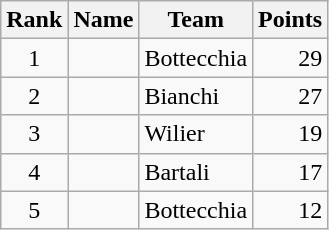<table class="wikitable">
<tr>
<th>Rank</th>
<th>Name</th>
<th>Team</th>
<th>Points</th>
</tr>
<tr>
<td style="text-align:center">1</td>
<td></td>
<td>Bottecchia</td>
<td align="right">29</td>
</tr>
<tr>
<td style="text-align:center">2</td>
<td></td>
<td>Bianchi</td>
<td align="right">27</td>
</tr>
<tr>
<td style="text-align:center">3</td>
<td></td>
<td>Wilier</td>
<td align="right">19</td>
</tr>
<tr>
<td style="text-align:center">4</td>
<td></td>
<td>Bartali</td>
<td align="right">17</td>
</tr>
<tr>
<td style="text-align:center">5</td>
<td></td>
<td>Bottecchia</td>
<td align="right">12</td>
</tr>
</table>
